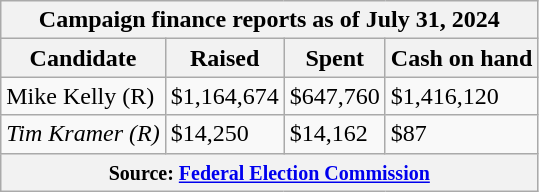<table class="wikitable sortable">
<tr>
<th colspan=4>Campaign finance reports as of July 31, 2024</th>
</tr>
<tr style="text-align:center;">
<th>Candidate</th>
<th>Raised</th>
<th>Spent</th>
<th>Cash on hand</th>
</tr>
<tr>
<td>Mike Kelly (R)</td>
<td>$1,164,674</td>
<td>$647,760</td>
<td>$1,416,120</td>
</tr>
<tr>
<td><em>Tim Kramer (R)</em></td>
<td>$14,250</td>
<td>$14,162</td>
<td>$87</td>
</tr>
<tr>
<th colspan="4"><small>Source: <a href='#'>Federal Election Commission</a></small></th>
</tr>
</table>
